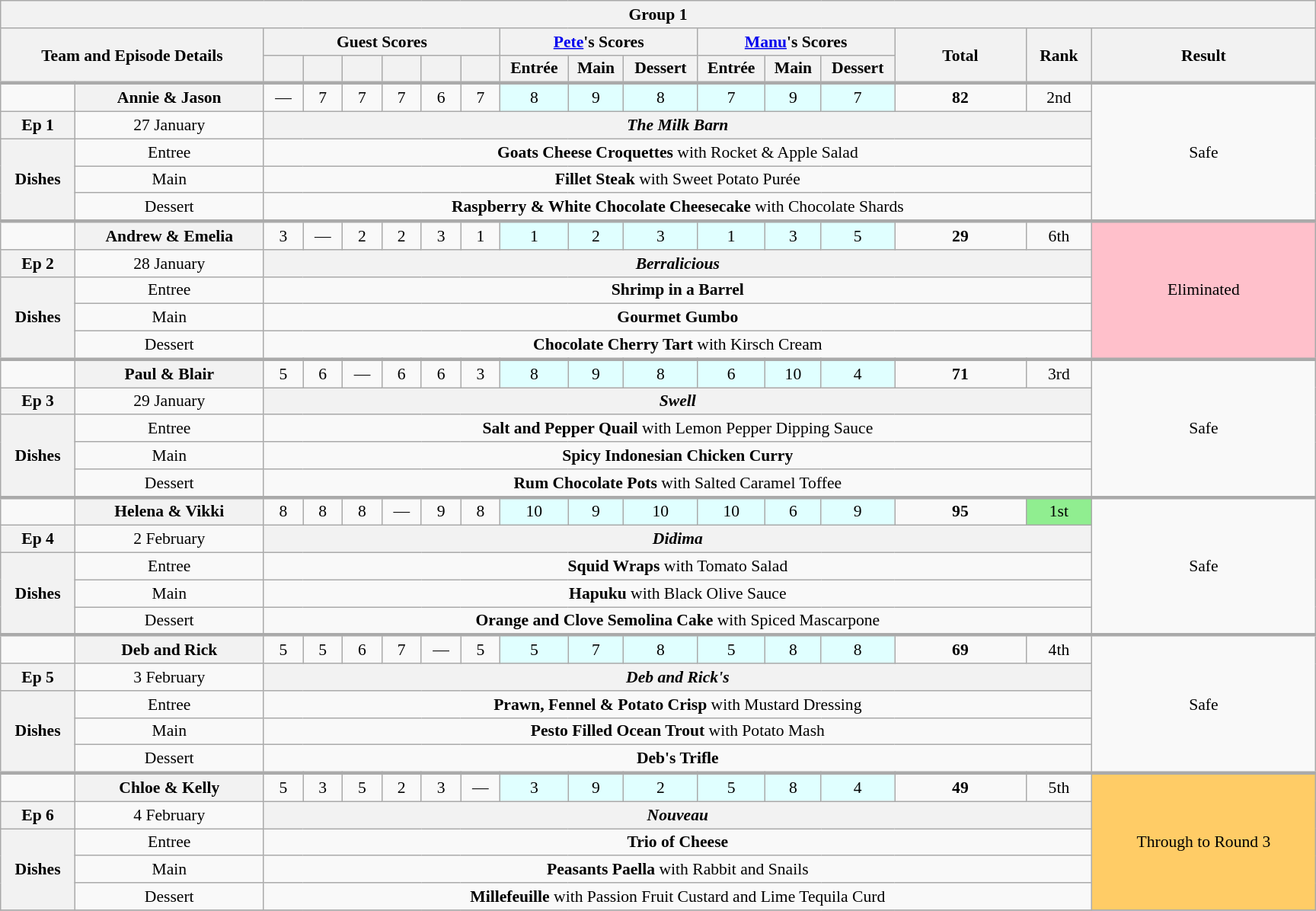<table class="wikitable plainrowheaders" style="margin:1em auto; text-align:center; font-size:90%; width:80em;">
<tr>
<th colspan="20" >Group 1</th>
</tr>
<tr>
<th scope="col" rowspan="2" colspan="2" style="width:20%;">Team and Episode Details</th>
<th scope="col" colspan="6" style="width:15%;">Guest Scores</th>
<th scope="col" colspan="3" style="width:15%;"><a href='#'>Pete</a>'s Scores</th>
<th scope="col" colspan="3" style="width:15%;"><a href='#'>Manu</a>'s Scores</th>
<th scope="col" rowspan="2" style="width:10%;">Total<br><small></small></th>
<th scope="col" rowspan="2" style="width:5%;">Rank</th>
<th scope="col" rowspan="2" style="width:20%;">Result</th>
</tr>
<tr>
<th scope="col" style="width:3%;"></th>
<th scope="col" style="width:3%;"></th>
<th scope="col" style="width:3%;"></th>
<th scope="col" style="width:3%;"></th>
<th scope="col" style="width:3%;"></th>
<th scope="col" style="width:3%;"></th>
<th scope="col">Entrée</th>
<th scope="col">Main</th>
<th scope="col">Dessert</th>
<th scope="col">Entrée</th>
<th scope="col">Main</th>
<th scope="col">Dessert</th>
</tr>
<tr style="border-top:3px solid #aaa;">
<td></td>
<th style="text-align:centre">Annie & Jason</th>
<td>—</td>
<td>7</td>
<td>7</td>
<td>7</td>
<td>6</td>
<td>7</td>
<td style="background:#e0ffff;">8</td>
<td style="background:#e0ffff;">9</td>
<td style="background:#e0ffff;">8</td>
<td style="background:#e0ffff;">7</td>
<td style="background:#e0ffff;">9</td>
<td style="background:#e0ffff;">7</td>
<td><strong>82</strong></td>
<td>2nd</td>
<td rowspan="5">Safe</td>
</tr>
<tr>
<th>Ep 1</th>
<td>27 January</td>
<th colspan="14"><em>The Milk Barn</em></th>
</tr>
<tr>
<th rowspan="3">Dishes</th>
<td>Entree</td>
<td colspan="14"><strong>Goats Cheese Croquettes</strong> with Rocket & Apple Salad</td>
</tr>
<tr>
<td>Main</td>
<td colspan="14"><strong>Fillet Steak</strong> with Sweet Potato Purée</td>
</tr>
<tr>
<td>Dessert</td>
<td colspan="14"><strong>Raspberry & White Chocolate Cheesecake</strong> with Chocolate Shards</td>
</tr>
<tr style="border-top:3px solid #aaa;">
<td></td>
<th style="text-align:centre">Andrew & Emelia</th>
<td>3</td>
<td>—</td>
<td>2</td>
<td>2</td>
<td>3</td>
<td>1</td>
<td style="background:#e0ffff;">1</td>
<td style="background:#e0ffff;">2</td>
<td style="background:#e0ffff;">3</td>
<td style="background:#e0ffff;">1</td>
<td style="background:#e0ffff;">3</td>
<td style="background:#e0ffff;">5</td>
<td><strong>29</strong></td>
<td>6th</td>
<td rowspan="5" style="background:pink">Eliminated</td>
</tr>
<tr>
<th>Ep 2</th>
<td>28 January</td>
<th colspan="14"><em>Berralicious</em></th>
</tr>
<tr>
<th rowspan="3">Dishes</th>
<td>Entree</td>
<td colspan="14"><strong>Shrimp in a Barrel</strong></td>
</tr>
<tr>
<td>Main</td>
<td colspan="14"><strong>Gourmet Gumbo</strong></td>
</tr>
<tr>
<td>Dessert</td>
<td colspan="14"><strong>Chocolate Cherry Tart</strong> with Kirsch Cream</td>
</tr>
<tr style="border-top:3px solid #aaa;">
<td></td>
<th style="text-align:centre">Paul & Blair</th>
<td>5</td>
<td>6</td>
<td>—</td>
<td>6</td>
<td>6</td>
<td>3</td>
<td style="background:#e0ffff;">8</td>
<td style="background:#e0ffff;">9</td>
<td style="background:#e0ffff;">8</td>
<td style="background:#e0ffff;">6</td>
<td style="background:#e0ffff;">10</td>
<td style="background:#e0ffff;">4</td>
<td><strong>71</strong></td>
<td>3rd</td>
<td rowspan="5">Safe</td>
</tr>
<tr>
<th>Ep 3</th>
<td>29 January</td>
<th colspan="14"><em>Swell</em></th>
</tr>
<tr>
<th rowspan="3">Dishes</th>
<td>Entree</td>
<td colspan="14"><strong>Salt and Pepper Quail</strong> with Lemon Pepper Dipping Sauce</td>
</tr>
<tr>
<td>Main</td>
<td colspan="14"><strong>Spicy Indonesian Chicken Curry</strong></td>
</tr>
<tr>
<td>Dessert</td>
<td colspan="14"><strong>Rum Chocolate Pots</strong> with Salted Caramel Toffee</td>
</tr>
<tr style="border-top:3px solid #aaa;">
<td></td>
<th style="text-align:centre">Helena & Vikki</th>
<td>8</td>
<td>8</td>
<td>8</td>
<td>—</td>
<td>9</td>
<td>8</td>
<td style="background:#e0ffff;">10</td>
<td style="background:#e0ffff;">9</td>
<td style="background:#e0ffff;">10</td>
<td style="background:#e0ffff;">10</td>
<td style="background:#e0ffff;">6</td>
<td style="background:#e0ffff;">9</td>
<td><strong>95</strong></td>
<td style="background:lightgreen">1st</td>
<td rowspan="5">Safe</td>
</tr>
<tr>
<th>Ep 4</th>
<td>2 February</td>
<th colspan="14"><em>Didima</em></th>
</tr>
<tr>
<th rowspan="3">Dishes</th>
<td>Entree</td>
<td colspan="14"><strong>Squid Wraps</strong> with Tomato Salad</td>
</tr>
<tr>
<td>Main</td>
<td colspan="14"><strong>Hapuku</strong> with Black Olive Sauce</td>
</tr>
<tr>
<td>Dessert</td>
<td colspan="14"><strong>Orange and Clove Semolina Cake</strong> with Spiced Mascarpone</td>
</tr>
<tr style="border-top:3px solid #aaa;">
<td></td>
<th style="text-align:centre">Deb and Rick</th>
<td>5</td>
<td>5</td>
<td>6</td>
<td>7</td>
<td>—</td>
<td>5</td>
<td style="background:#e0ffff;">5</td>
<td style="background:#e0ffff;">7</td>
<td style="background:#e0ffff;">8</td>
<td style="background:#e0ffff;">5</td>
<td style="background:#e0ffff;">8</td>
<td style="background:#e0ffff;">8</td>
<td><strong>69</strong></td>
<td>4th</td>
<td rowspan="5">Safe</td>
</tr>
<tr>
<th>Ep 5</th>
<td>3 February</td>
<th colspan="14"><em>Deb and Rick's</em></th>
</tr>
<tr>
<th rowspan="3">Dishes</th>
<td>Entree</td>
<td colspan="14"><strong>Prawn, Fennel & Potato Crisp</strong> with Mustard Dressing</td>
</tr>
<tr>
<td>Main</td>
<td colspan="14"><strong>Pesto Filled Ocean Trout</strong> with Potato Mash</td>
</tr>
<tr>
<td>Dessert</td>
<td colspan="14"><strong>Deb's Trifle</strong></td>
</tr>
<tr style="border-top:3px solid #aaa;">
<td></td>
<th style="text-align:centre">Chloe & Kelly</th>
<td>5</td>
<td>3</td>
<td>5</td>
<td>2</td>
<td>3</td>
<td>—</td>
<td style="background:#e0ffff;">3</td>
<td style="background:#e0ffff;">9</td>
<td style="background:#e0ffff;">2</td>
<td style="background:#e0ffff;">5</td>
<td style="background:#e0ffff;">8</td>
<td style="background:#e0ffff;">4</td>
<td><strong>49</strong></td>
<td>5th</td>
<td rowspan="5" style="background:#fc6;">Through to Round 3</td>
</tr>
<tr>
<th>Ep 6</th>
<td>4 February</td>
<th colspan="14"><em>Nouveau</em></th>
</tr>
<tr>
<th rowspan="3">Dishes</th>
<td>Entree</td>
<td colspan="14"><strong>Trio of Cheese</strong></td>
</tr>
<tr>
<td>Main</td>
<td colspan="14"><strong>Peasants Paella</strong> with Rabbit and Snails</td>
</tr>
<tr>
<td>Dessert</td>
<td colspan="14"><strong>Millefeuille</strong> with Passion Fruit Custard and Lime Tequila Curd</td>
</tr>
<tr>
</tr>
</table>
